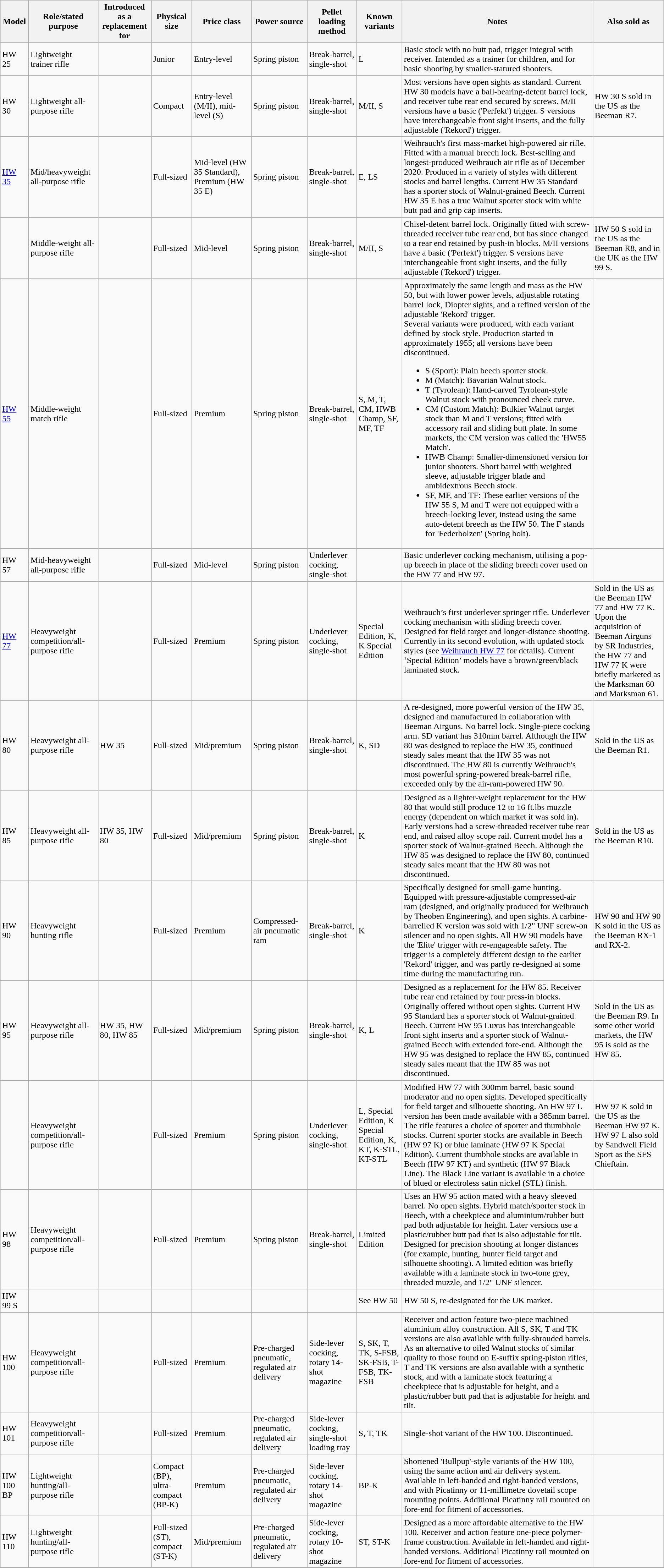<table class="wikitable">
<tr>
<th width=“100">Model</th>
<th>Role/stated purpose</th>
<th>Introduced as a replacement for</th>
<th>Physical size</th>
<th>Price class</th>
<th>Power source</th>
<th>Pellet loading method</th>
<th>Known variants</th>
<th>Notes</th>
<th>Also sold as</th>
</tr>
<tr>
<td>HW 25</td>
<td>Lightweight trainer rifle</td>
<td></td>
<td>Junior</td>
<td>Entry-level</td>
<td>Spring piston</td>
<td>Break-barrel, single-shot</td>
<td>L</td>
<td>Basic stock with no butt pad, trigger integral with receiver. Intended as a trainer for children, and for basic shooting by smaller-statured shooters.</td>
<td></td>
</tr>
<tr>
<td>HW 30</td>
<td>Lightweight all-purpose rifle</td>
<td></td>
<td>Compact</td>
<td>Entry-level (M/II), mid-level (S)</td>
<td>Spring piston</td>
<td>Break-barrel, single-shot</td>
<td>M/II, S</td>
<td>Most versions have open sights as standard. Current HW 30 models have a ball-bearing-detent barrel lock, and receiver tube rear end secured by screws. M/II versions have a basic ('Perfekt') trigger. S versions have interchangeable front sight inserts, and the fully adjustable ('Rekord') trigger.</td>
<td>HW 30 S sold in the US as the Beeman R7.</td>
</tr>
<tr>
<td><a href='#'>HW 35</a></td>
<td>Mid/heavyweight all-purpose rifle</td>
<td></td>
<td>Full-sized</td>
<td>Mid-level (HW 35 Standard), Premium (HW 35 E)</td>
<td>Spring piston</td>
<td>Break-barrel, single-shot</td>
<td>E, LS</td>
<td>Weihrauch's first mass-market high-powered air rifle. Fitted with a manual breech lock. Best-selling and longest-produced Weihrauch air rifle as of December 2020. Produced in a variety of styles with different stocks and barrel lengths. Current HW 35 Standard has a sporter stock of Walnut-grained Beech. Current HW 35 E has a true Walnut sporter stock with white butt pad and grip cap inserts.</td>
<td></td>
</tr>
<tr>
<td></td>
<td>Middle-weight all-purpose rifle</td>
<td></td>
<td>Full-sized</td>
<td>Mid-level</td>
<td>Spring piston</td>
<td>Break-barrel, single-shot</td>
<td>M/II, S</td>
<td>Chisel-detent barrel lock. Originally fitted with screw-threaded receiver tube rear end, but has since changed to a rear end retained by push-in blocks. M/II versions have a basic ('Perfekt') trigger. S versions have interchangeable front sight inserts, and the fully adjustable ('Rekord') trigger.</td>
<td>HW 50 S sold in the US as the Beeman R8, and in the UK as the HW 99 S.</td>
</tr>
<tr>
<td><a href='#'>HW 55</a></td>
<td>Middle-weight match rifle</td>
<td></td>
<td>Full-sized</td>
<td>Premium</td>
<td>Spring piston</td>
<td>Break-barrel, single-shot</td>
<td>S, M, T, CM, HWB Champ, SF, MF, TF</td>
<td>Approximately the same length and mass as the HW 50, but with lower power levels, adjustable rotating barrel lock, Diopter sights, and a refined version of the adjustable 'Rekord' trigger.<br>Several variants were produced, with each variant defined by stock style. Production started in approximately 1955; all versions have been discontinued.<ul><li>S (Sport): Plain beech sporter stock.</li><li>M (Match): Bavarian Walnut stock.</li><li>T (Tyrolean): Hand-carved Tyrolean-style Walnut stock with pronounced cheek curve.</li><li>CM (Custom Match): Bulkier Walnut target stock than M and T versions; fitted with accessory rail and sliding butt plate. In some markets, the CM version was called the 'HW55 Match'.</li><li>HWB Champ: Smaller-dimensioned version for junior shooters. Short barrel with weighted sleeve, adjustable trigger blade and ambidextrous Beech stock.</li><li>SF, MF, and TF: These earlier versions of the HW 55 S, M and T were not equipped with a breech-locking lever, instead using the same auto-detent breech as the HW 50. The F stands for 'Federbolzen' (Spring bolt).</li></ul></td>
</tr>
<tr>
<td>HW 57</td>
<td>Mid-heavyweight all-purpose rifle</td>
<td></td>
<td>Full-sized</td>
<td>Mid-level</td>
<td>Spring piston</td>
<td>Underlever cocking, single-shot</td>
<td></td>
<td>Basic underlever cocking mechanism, utilising a pop-up breech in place of the sliding breech cover used on the HW 77 and HW 97.</td>
<td></td>
</tr>
<tr>
<td><a href='#'>HW 77</a></td>
<td>Heavyweight competition/all-purpose rifle</td>
<td></td>
<td>Full-sized</td>
<td>Premium</td>
<td>Spring piston</td>
<td>Underlever cocking, single-shot</td>
<td>Special Edition, K, K Special Edition</td>
<td>Weihrauch’s first underlever springer rifle. Underlever cocking mechanism with sliding breech cover. Designed for field target and longer-distance shooting. Currently in its second evolution, with updated stock styles (see <a href='#'>Weihrauch HW 77</a> for details). Current ‘Special Edition’ models have a brown/green/black laminated stock.</td>
<td>Sold in the US as the Beeman HW 77 and HW 77 K.<br>Upon the acquisition of Beeman Airguns by SR Industries, the HW 77 and HW 77 K were briefly marketed as the Marksman 60 and Marksman 61.</td>
</tr>
<tr>
<td>HW 80</td>
<td>Heavyweight all-purpose rifle</td>
<td>HW 35</td>
<td>Full-sized</td>
<td>Mid/premium</td>
<td>Spring piston</td>
<td>Break-barrel, single-shot</td>
<td>K, SD</td>
<td>A re-designed, more powerful version of the HW 35, designed and manufactured in collaboration with Beeman Airguns. No barrel lock. Single-piece cocking arm. SD variant has 310mm barrel. Although the HW 80 was designed to replace the HW 35, continued steady sales meant that the HW 35 was not discontinued. The HW 80 is currently Weihrauch's most powerful spring-powered break-barrel rifle, exceeded only by the air-ram-powered HW 90.</td>
<td>Sold in the US as the Beeman R1.</td>
</tr>
<tr>
<td>HW 85</td>
<td>Heavyweight all-purpose rifle</td>
<td>HW 35, HW 80</td>
<td>Full-sized</td>
<td>Mid/premium</td>
<td>Spring piston</td>
<td>Break-barrel, single-shot</td>
<td>K</td>
<td>Designed as a lighter-weight replacement for the HW 80 that would still produce 12 to 16 ft.lbs muzzle energy (dependent on which market it was sold in). Early versions had a screw-threaded receiver tube rear end, and raised alloy scope rail. Current model has a sporter stock of Walnut-grained Beech. Although the HW 85 was designed to replace the HW 80, continued steady sales meant that the HW 80 was not discontinued.</td>
<td>Sold in the US as the Beeman R10.</td>
</tr>
<tr>
<td>HW 90</td>
<td>Heavyweight hunting rifle</td>
<td></td>
<td>Full-sized</td>
<td>Premium</td>
<td>Compressed-air pneumatic ram</td>
<td>Break-barrel, single-shot</td>
<td>K</td>
<td>Specifically designed for small-game hunting. Equipped with pressure-adjustable compressed-air ram (designed, and originally produced for Weihrauch by Theoben Engineering), and open sights. A carbine-barrelled K version was sold with 1/2" UNF screw-on silencer and no open sights. All HW 90 models have the 'Elite' trigger with re-engageable safety. The trigger is a completely different design to the earlier 'Rekord' trigger, and was partly re-designed at some time during the manufacturing run.</td>
<td>HW 90 and HW 90 K sold in the US as the Beeman RX-1 and RX-2.</td>
</tr>
<tr>
<td>HW 95</td>
<td>Heavyweight all-purpose rifle</td>
<td>HW 35, HW 80, HW 85</td>
<td>Full-sized</td>
<td>Mid/premium</td>
<td>Spring piston</td>
<td>Break-barrel, single-shot</td>
<td>K, L</td>
<td>Designed as a replacement for the HW 85. Receiver tube rear end retained by four press-in blocks. Originally offered without open sights. Current HW 95 Standard has a sporter stock of Walnut-grained Beech. Current HW 95 Luxus has interchangeable front sight inserts and a sporter stock of Walnut-grained Beech with extended fore-end. Although the HW 95 was designed to replace the HW 85, continued steady sales meant that the HW 85 was not discontinued.</td>
<td>Sold in the US as the Beeman R9. In some other world markets, the HW 95 is sold as the HW 85.</td>
</tr>
<tr>
<td></td>
<td>Heavyweight competition/all-purpose rifle</td>
<td></td>
<td>Full-sized</td>
<td>Premium</td>
<td>Spring piston</td>
<td>Underlever cocking, single-shot</td>
<td>L, Special Edition, K Special Edition, K, KT, K-STL, KT-STL</td>
<td>Modified HW 77 with 300mm barrel, basic sound moderator and no open sights. Developed specifically for field target and silhouette shooting. An HW 97 L version has been made available with a 385mm barrel. The rifle features a choice of sporter and thumbhole stocks. Current sporter stocks are available in Beech (HW 97 K) or blue laminate (HW 97 K Special Edition). Current thumbhole stocks are available in Beech (HW 97 KT) and synthetic (HW 97 Black Line). The Black Line variant is available in a choice of blued or electroless satin nickel (STL) finish.</td>
<td>HW 97 K sold in the US as the Beeman HW 97 K. HW 97 L also sold by Sandwell Field Sport as the SFS Chieftain.</td>
</tr>
<tr>
<td>HW 98</td>
<td>Heavyweight competition/all-purpose rifle</td>
<td></td>
<td>Full-sized</td>
<td>Premium</td>
<td>Spring piston</td>
<td>Break-barrel, single-shot</td>
<td>Limited Edition</td>
<td>Uses an HW 95 action mated with a heavy sleeved barrel. No open sights. Hybrid match/sporter stock in Beech, with a cheekpiece and aluminium/rubber butt pad both adjustable for height. Later versions use a plastic/rubber butt pad that is also adjustable for tilt. Designed for precision shooting at longer distances (for example, hunting, hunter field target and silhouette shooting). A limited edition was briefly available with a laminate stock in two-tone grey, threaded muzzle, and 1/2" UNF silencer.</td>
<td></td>
</tr>
<tr>
<td>HW 99 S</td>
<td></td>
<td></td>
<td></td>
<td></td>
<td></td>
<td></td>
<td>See HW 50</td>
<td>HW 50 S, re-designated for the UK market.</td>
<td></td>
</tr>
<tr>
<td>HW 100</td>
<td>Heavyweight competition/all-purpose rifle</td>
<td></td>
<td>Full-sized</td>
<td>Premium</td>
<td>Pre-charged pneumatic, regulated air delivery</td>
<td>Side-lever cocking, rotary 14-shot magazine</td>
<td>S, SK, T, TK, S-FSB, SK-FSB, T-FSB, TK-FSB</td>
<td>Receiver and action feature two-piece machined aluminium alloy construction. All S, SK, T and TK versions are also available with fully-shrouded barrels. As an alternative to oiled Walnut stocks of similar quality to those found on E-suffix spring-piston rifles, T and TK versions are also available with a synthetic stock, and with a laminate stock featuring a cheekpiece that is adjustable for height, and a plastic/rubber butt pad that is adjustable for height and tilt.</td>
<td></td>
</tr>
<tr>
<td>HW 101</td>
<td>Heavyweight competition/all-purpose rifle</td>
<td></td>
<td>Full-sized</td>
<td>Premium</td>
<td>Pre-charged pneumatic, regulated air delivery</td>
<td>Side-lever cocking, single-shot loading tray</td>
<td>S, T, TK</td>
<td>Single-shot variant of the HW 100. Discontinued.</td>
<td></td>
</tr>
<tr>
<td>HW 100 BP</td>
<td>Lightweight hunting/all-purpose rifle</td>
<td></td>
<td>Compact (BP), ultra-compact (BP-K)</td>
<td>Premium</td>
<td>Pre-charged pneumatic, regulated air delivery</td>
<td>Side-lever cocking, rotary 14-shot magazine</td>
<td>BP-K</td>
<td>Shortened 'Bullpup'-style variants of the HW 100, using the same action and air delivery system. Available in left-handed and right-handed versions, and with Picatinny or 11-millimetre dovetail scope mounting points. Additional Picatinny rail mounted on fore-end for fitment of accessories.</td>
<td></td>
</tr>
<tr>
<td>HW 110</td>
<td>Lightweight hunting/all-purpose rifle</td>
<td></td>
<td>Full-sized (ST), compact (ST-K)</td>
<td>Mid/premium</td>
<td>Pre-charged pneumatic, regulated air delivery</td>
<td>Side-lever cocking, rotary 10-shot magazine</td>
<td>ST, ST-K</td>
<td>Designed as a more affordable alternative to the HW 100. Receiver and action feature one-piece polymer-frame construction. Available in left-handed and right-handed versions. Additional Picatinny rail mounted on fore-end for fitment of accessories.</td>
<td></td>
</tr>
</table>
